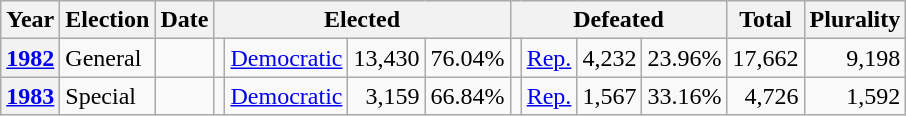<table class=wikitable>
<tr>
<th>Year</th>
<th>Election</th>
<th>Date</th>
<th ! colspan="4">Elected</th>
<th ! colspan="4">Defeated</th>
<th>Total</th>
<th>Plurality</th>
</tr>
<tr>
<th valign="top"><a href='#'>1982</a></th>
<td valign="top">General</td>
<td valign="top"></td>
<td valign="top"></td>
<td valign="top" ><a href='#'>Democratic</a></td>
<td valign="top" align="right">13,430</td>
<td valign="top" align="right">76.04%</td>
<td valign="top"></td>
<td valign="top" ><a href='#'>Rep.</a></td>
<td valign="top" align="right">4,232</td>
<td valign="top" align="right">23.96%</td>
<td valign="top" align="right">17,662</td>
<td valign="top" align="right">9,198</td>
</tr>
<tr>
<th valign="top"><a href='#'>1983</a></th>
<td valign="top">Special</td>
<td valign="top"></td>
<td valign="top"></td>
<td valign="top" ><a href='#'>Democratic</a></td>
<td valign="top" align="right">3,159</td>
<td valign="top" align="right">66.84%</td>
<td valign="top"></td>
<td valign="top" ><a href='#'>Rep.</a></td>
<td valign="top" align="right">1,567</td>
<td valign="top" align="right">33.16%</td>
<td valign="top" align="right">4,726</td>
<td valign="top" align="right">1,592</td>
</tr>
</table>
